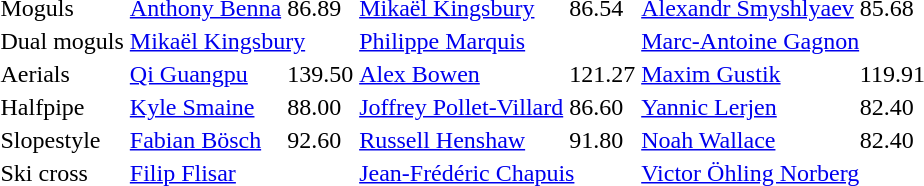<table>
<tr>
<td>Moguls <br></td>
<td><a href='#'>Anthony Benna</a><br></td>
<td>86.89</td>
<td><a href='#'>Mikaël Kingsbury</a><br></td>
<td>86.54</td>
<td><a href='#'>Alexandr Smyshlyaev</a><br></td>
<td>85.68</td>
</tr>
<tr>
<td>Dual moguls <br></td>
<td colspan="2"><a href='#'>Mikaël Kingsbury</a><br></td>
<td colspan="2"><a href='#'>Philippe Marquis</a><br></td>
<td colspan="2"><a href='#'>Marc-Antoine Gagnon</a><br></td>
</tr>
<tr>
<td>Aerials <br></td>
<td><a href='#'>Qi Guangpu</a><br></td>
<td>139.50</td>
<td><a href='#'>Alex Bowen</a><br></td>
<td>121.27</td>
<td><a href='#'>Maxim Gustik</a><br></td>
<td>119.91</td>
</tr>
<tr>
<td>Halfpipe <br></td>
<td><a href='#'>Kyle Smaine</a><br></td>
<td>88.00</td>
<td><a href='#'>Joffrey Pollet-Villard</a><br></td>
<td>86.60</td>
<td><a href='#'>Yannic Lerjen</a><br></td>
<td>82.40</td>
</tr>
<tr>
<td>Slopestyle <br></td>
<td><a href='#'>Fabian Bösch</a><br></td>
<td>92.60</td>
<td><a href='#'>Russell Henshaw</a><br></td>
<td>91.80</td>
<td><a href='#'>Noah Wallace</a><br></td>
<td>82.40</td>
</tr>
<tr>
<td>Ski cross <br></td>
<td colspan="2"><a href='#'>Filip Flisar</a><br></td>
<td colspan="2"><a href='#'>Jean-Frédéric Chapuis</a><br></td>
<td colspan="2"><a href='#'>Victor Öhling Norberg</a><br></td>
</tr>
</table>
